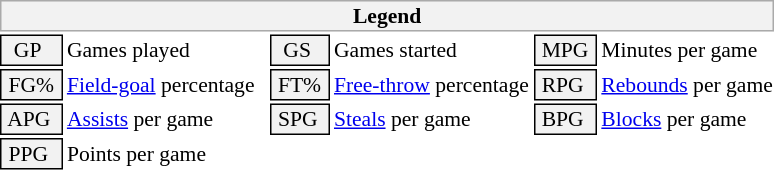<table class="toccolours" style="font-size: 90%; white-space: nowrap;">
<tr>
<th colspan="6" style="background-color: #F2F2F2; border: 1px solid #AAAAAA;">Legend</th>
</tr>
<tr>
<td style="background-color: #F2F2F2; border: 1px solid black;">  GP</td>
<td>Games played</td>
<td style="background-color: #F2F2F2; border: 1px solid black;">  GS</td>
<td>Games started</td>
<td style="background-color: #F2F2F2; border: 1px solid black"> MPG </td>
<td>Minutes per game</td>
</tr>
<tr>
<td style="background-color: #F2F2F2; border: 1px solid black;"> FG% </td>
<td style="padding-right: 8px"><a href='#'>Field-goal</a> percentage</td>
<td style="background-color: #F2F2F2; border: 1px solid black"> FT% </td>
<td><a href='#'>Free-throw</a> percentage</td>
<td style="background-color: #F2F2F2; border: 1px solid black;"> RPG </td>
<td><a href='#'>Rebounds</a> per game</td>
</tr>
<tr>
<td style="background-color: #F2F2F2; border: 1px solid black"> APG </td>
<td><a href='#'>Assists</a> per game</td>
<td style="background-color: #F2F2F2; border: 1px solid black"> SPG </td>
<td><a href='#'>Steals</a> per game</td>
<td style="background-color: #F2F2F2; border: 1px solid black;"> BPG </td>
<td><a href='#'>Blocks</a> per game</td>
</tr>
<tr>
<td style="background-color: #F2F2F2; border: 1px solid black"> PPG </td>
<td>Points per game</td>
</tr>
</table>
